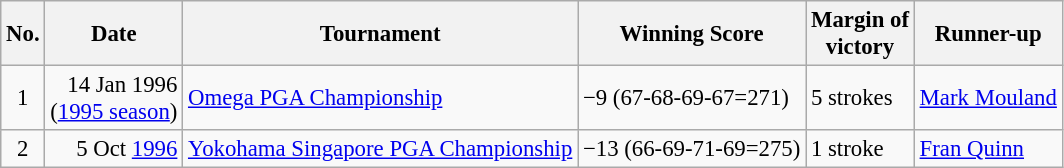<table class="wikitable" style="font-size:95%;">
<tr>
<th>No.</th>
<th>Date</th>
<th>Tournament</th>
<th>Winning Score</th>
<th>Margin of<br>victory</th>
<th>Runner-up</th>
</tr>
<tr>
<td align=center>1</td>
<td align=right>14 Jan 1996<br>(<a href='#'>1995 season</a>)</td>
<td><a href='#'>Omega PGA Championship</a></td>
<td>−9 (67-68-69-67=271)</td>
<td>5 strokes</td>
<td> <a href='#'>Mark Mouland</a></td>
</tr>
<tr>
<td align=center>2</td>
<td align=right>5 Oct <a href='#'>1996</a></td>
<td><a href='#'>Yokohama Singapore PGA Championship</a></td>
<td>−13 (66-69-71-69=275)</td>
<td>1 stroke</td>
<td> <a href='#'>Fran Quinn</a></td>
</tr>
</table>
